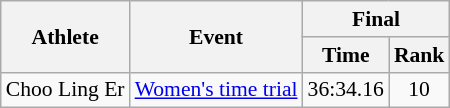<table class=wikitable style=font-size:90%;text-align:center>
<tr>
<th rowspan="2">Athlete</th>
<th rowspan="2">Event</th>
<th colspan=2>Final</th>
</tr>
<tr>
<th>Time</th>
<th>Rank</th>
</tr>
<tr>
<td align=left>Choo Ling Er</td>
<td align=left><a href='#'>Women's time trial</a></td>
<td>36:34.16</td>
<td>10</td>
</tr>
</table>
